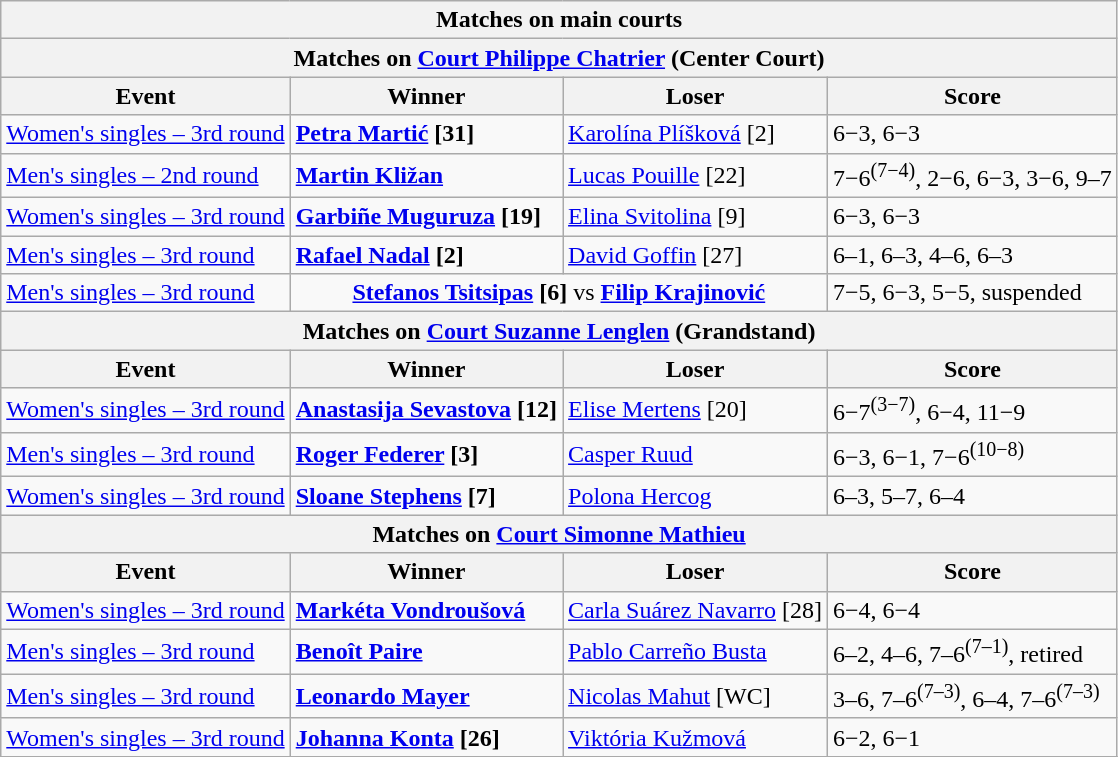<table class="wikitable">
<tr>
<th colspan=4 style=white-space:nowrap>Matches on main courts</th>
</tr>
<tr>
<th colspan=4>Matches on <a href='#'>Court Philippe Chatrier</a> (Center Court)</th>
</tr>
<tr>
<th>Event</th>
<th>Winner</th>
<th>Loser</th>
<th>Score</th>
</tr>
<tr>
<td><a href='#'>Women's singles – 3rd round</a></td>
<td> <strong><a href='#'>Petra Martić</a> [31]</strong></td>
<td> <a href='#'>Karolína Plíšková</a> [2]</td>
<td>6−3, 6−3</td>
</tr>
<tr>
<td><a href='#'>Men's singles – 2nd round</a></td>
<td> <strong><a href='#'>Martin Kližan</a></strong></td>
<td> <a href='#'>Lucas Pouille</a> [22]</td>
<td>7−6<sup>(7−4)</sup>, 2−6, 6−3, 3−6, 9–7</td>
</tr>
<tr>
<td><a href='#'>Women's singles – 3rd round</a></td>
<td> <strong><a href='#'>Garbiñe Muguruza</a> [19]</strong></td>
<td> <a href='#'>Elina Svitolina</a> [9]</td>
<td>6−3, 6−3</td>
</tr>
<tr>
<td><a href='#'>Men's singles – 3rd round</a></td>
<td> <strong><a href='#'>Rafael Nadal</a> [2]</strong></td>
<td> <a href='#'>David Goffin</a> [27]</td>
<td>6–1, 6–3, 4–6, 6–3</td>
</tr>
<tr>
<td><a href='#'>Men's singles – 3rd round</a></td>
<td colspan="2" align="center"> <strong><a href='#'>Stefanos Tsitsipas</a> [6]</strong> vs  <strong><a href='#'>Filip Krajinović</a></strong></td>
<td>7−5, 6−3, 5−5, suspended</td>
</tr>
<tr>
<th colspan=4>Matches on <a href='#'>Court Suzanne Lenglen</a> (Grandstand)</th>
</tr>
<tr>
<th>Event</th>
<th>Winner</th>
<th>Loser</th>
<th>Score</th>
</tr>
<tr>
<td><a href='#'>Women's singles – 3rd round</a></td>
<td> <strong><a href='#'>Anastasija Sevastova</a> [12]</strong></td>
<td> <a href='#'>Elise Mertens</a> [20]</td>
<td>6−7<sup>(3−7)</sup>, 6−4, 11−9</td>
</tr>
<tr>
<td><a href='#'>Men's singles – 3rd round</a></td>
<td> <strong><a href='#'>Roger Federer</a> [3]</strong></td>
<td> <a href='#'>Casper Ruud</a></td>
<td>6−3, 6−1, 7−6<sup>(10−8)</sup></td>
</tr>
<tr>
<td><a href='#'>Women's singles – 3rd round</a></td>
<td> <strong><a href='#'>Sloane Stephens</a> [7]</strong></td>
<td> <a href='#'>Polona Hercog</a></td>
<td>6–3, 5–7, 6–4</td>
</tr>
<tr>
<th colspan=4>Matches on <a href='#'>Court Simonne Mathieu</a></th>
</tr>
<tr>
<th>Event</th>
<th>Winner</th>
<th>Loser</th>
<th>Score</th>
</tr>
<tr>
<td><a href='#'>Women's singles – 3rd round</a></td>
<td> <strong><a href='#'>Markéta Vondroušová</a></strong></td>
<td> <a href='#'>Carla Suárez Navarro</a> [28]</td>
<td>6−4, 6−4</td>
</tr>
<tr>
<td><a href='#'>Men's singles – 3rd round</a></td>
<td> <strong><a href='#'>Benoît Paire</a></strong></td>
<td> <a href='#'>Pablo Carreño Busta</a></td>
<td>6–2, 4–6, 7–6<sup>(7–1)</sup>, retired</td>
</tr>
<tr>
<td><a href='#'>Men's singles – 3rd round</a></td>
<td> <strong><a href='#'>Leonardo Mayer</a></strong></td>
<td> <a href='#'>Nicolas Mahut</a> [WC]</td>
<td>3–6, 7–6<sup>(7–3)</sup>, 6–4, 7–6<sup>(7–3)</sup></td>
</tr>
<tr>
<td><a href='#'>Women's singles – 3rd round</a></td>
<td> <strong><a href='#'>Johanna Konta</a> [26]</strong></td>
<td> <a href='#'>Viktória Kužmová</a></td>
<td>6−2, 6−1</td>
</tr>
<tr>
</tr>
</table>
